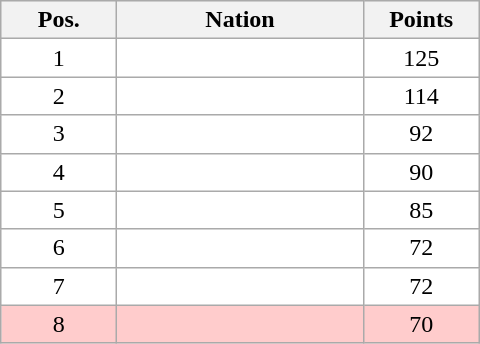<table class="wikitable gauche" cellspacing="1" style="width:320px;">
<tr style="background:#efefef; text-align:center;">
<th style="width:70px;">Pos.</th>
<th>Nation</th>
<th style="width:70px;">Points</th>
</tr>
<tr style="vertical-align:top; text-align:center; background:#fff;">
<td>1</td>
<td style="text-align:left;"></td>
<td>125</td>
</tr>
<tr style="vertical-align:top; text-align:center; background:#fff;">
<td>2</td>
<td style="text-align:left;"></td>
<td>114</td>
</tr>
<tr style="vertical-align:top; text-align:center; background:#fff;">
<td>3</td>
<td style="text-align:left;"></td>
<td>92</td>
</tr>
<tr style="vertical-align:top; text-align:center; background:#fff;">
<td>4</td>
<td style="text-align:left;"></td>
<td>90</td>
</tr>
<tr style="vertical-align:top; text-align:center; background:#fff;">
<td>5</td>
<td style="text-align:left;"></td>
<td>85</td>
</tr>
<tr style="vertical-align:top; text-align:center; background:#fff;">
<td>6</td>
<td style="text-align:left;"></td>
<td>72</td>
</tr>
<tr style="vertical-align:top; text-align:center; background:#fff;">
<td>7</td>
<td style="text-align:left;"></td>
<td>72</td>
</tr>
<tr style="vertical-align:top; text-align:center; background:#ffcccc;">
<td>8</td>
<td style="text-align:left;"></td>
<td>70</td>
</tr>
</table>
